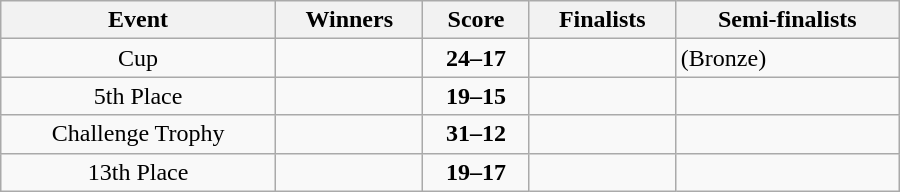<table class="wikitable" width=600 style="text-align: center">
<tr>
<th>Event</th>
<th>Winners</th>
<th>Score</th>
<th>Finalists</th>
<th>Semi-finalists</th>
</tr>
<tr>
<td>Cup</td>
<td align=left><strong></strong></td>
<td><strong>24–17</strong></td>
<td align=left></td>
<td align=left> (Bronze)<br></td>
</tr>
<tr>
<td>5th Place</td>
<td align=left><strong></strong></td>
<td><strong>19–15</strong></td>
<td align=left></td>
<td align=left><br></td>
</tr>
<tr>
<td>Challenge Trophy</td>
<td align=left><strong></strong></td>
<td><strong>31–12</strong></td>
<td align=left></td>
<td align=left><br></td>
</tr>
<tr>
<td>13th Place</td>
<td align=left><strong></strong></td>
<td><strong>19–17</strong></td>
<td align=left></td>
<td align=left><br></td>
</tr>
</table>
